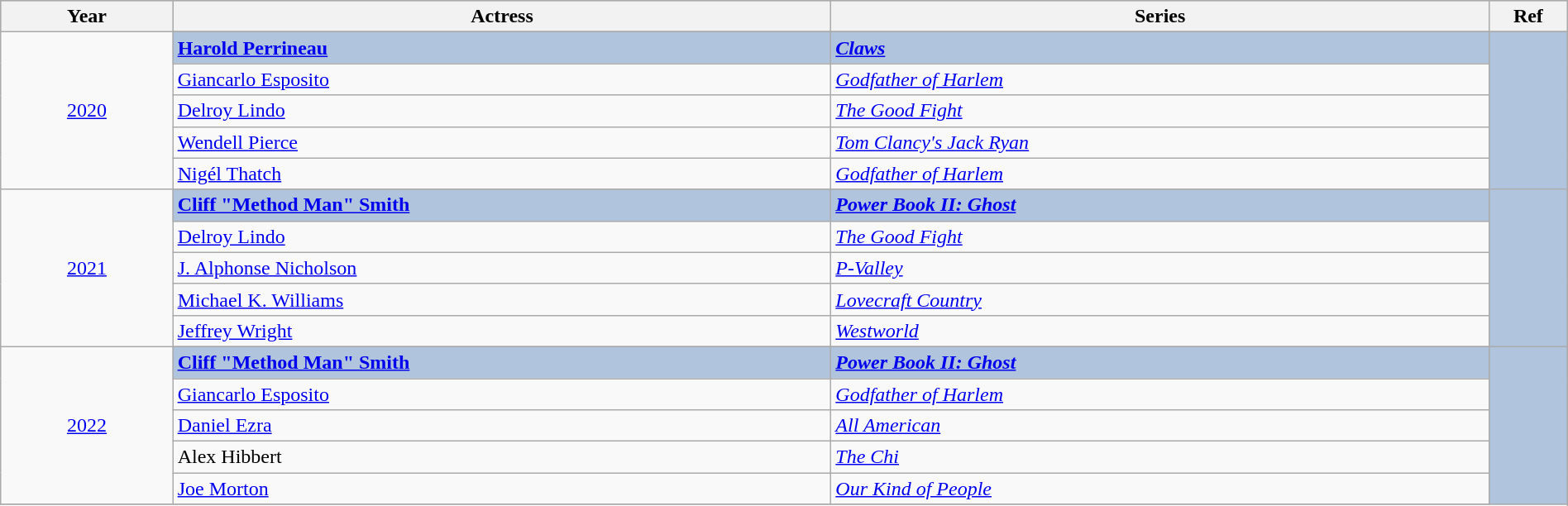<table class="wikitable" style="width:100%;">
<tr style="background:#bebebe;">
<th style="width:11%;">Year</th>
<th style="width:42%;">Actress</th>
<th style="width:42%;">Series</th>
<th style="width:5%;">Ref</th>
</tr>
<tr>
<td rowspan="6" align="center"><a href='#'>2020</a></td>
</tr>
<tr style="background:#B0C4DE">
<td><strong><a href='#'>Harold Perrineau</a></strong></td>
<td><strong><em><a href='#'>Claws</a></em></strong></td>
<td rowspan="6" align="center"></td>
</tr>
<tr>
<td><a href='#'>Giancarlo Esposito</a></td>
<td><em><a href='#'>Godfather of Harlem</a></em></td>
</tr>
<tr>
<td><a href='#'>Delroy Lindo</a></td>
<td><em><a href='#'>The Good Fight</a></em></td>
</tr>
<tr>
<td><a href='#'>Wendell Pierce</a></td>
<td><em><a href='#'>Tom Clancy's Jack Ryan</a></em></td>
</tr>
<tr>
<td><a href='#'>Nigél Thatch</a></td>
<td><em><a href='#'>Godfather of Harlem</a></em></td>
</tr>
<tr>
<td rowspan="6" align="center"><a href='#'>2021</a></td>
</tr>
<tr style="background:#B0C4DE">
<td><strong><a href='#'>Cliff "Method Man" Smith</a></strong></td>
<td><strong><em><a href='#'>Power Book II: Ghost</a></em></strong></td>
<td rowspan="6" align="center"></td>
</tr>
<tr>
<td><a href='#'>Delroy Lindo</a></td>
<td><em><a href='#'>The Good Fight</a></em></td>
</tr>
<tr>
<td><a href='#'>J. Alphonse Nicholson</a></td>
<td><em><a href='#'>P-Valley</a></em></td>
</tr>
<tr>
<td><a href='#'>Michael K. Williams</a></td>
<td><em><a href='#'>Lovecraft Country</a></em></td>
</tr>
<tr>
<td><a href='#'>Jeffrey Wright</a></td>
<td><em><a href='#'>Westworld</a></em></td>
</tr>
<tr>
<td rowspan="6" align="center"><a href='#'>2022</a></td>
</tr>
<tr style="background:#B0C4DE">
<td><strong><a href='#'>Cliff "Method Man" Smith</a></strong></td>
<td><strong><em><a href='#'>Power Book II: Ghost</a></em></strong></td>
<td rowspan="6" align="center"></td>
</tr>
<tr>
<td><a href='#'>Giancarlo Esposito</a></td>
<td><em><a href='#'>Godfather of Harlem</a></em></td>
</tr>
<tr>
<td><a href='#'>Daniel Ezra</a></td>
<td><em><a href='#'>All American</a></em></td>
</tr>
<tr>
<td>Alex Hibbert</td>
<td><em><a href='#'>The Chi</a></em></td>
</tr>
<tr>
<td><a href='#'>Joe Morton</a></td>
<td><em><a href='#'>Our Kind of People</a></em></td>
</tr>
<tr>
</tr>
</table>
